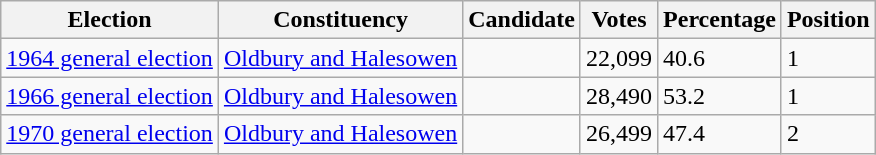<table class="wikitable sortable">
<tr>
<th>Election</th>
<th>Constituency</th>
<th>Candidate</th>
<th>Votes</th>
<th>Percentage</th>
<th>Position</th>
</tr>
<tr>
<td><a href='#'>1964 general election</a></td>
<td><a href='#'>Oldbury and Halesowen</a></td>
<td></td>
<td>22,099</td>
<td>40.6</td>
<td>1</td>
</tr>
<tr>
<td><a href='#'>1966 general election</a></td>
<td><a href='#'>Oldbury and Halesowen</a></td>
<td></td>
<td>28,490</td>
<td>53.2</td>
<td>1</td>
</tr>
<tr>
<td><a href='#'>1970 general election</a></td>
<td><a href='#'>Oldbury and Halesowen</a></td>
<td></td>
<td>26,499</td>
<td>47.4</td>
<td>2</td>
</tr>
</table>
